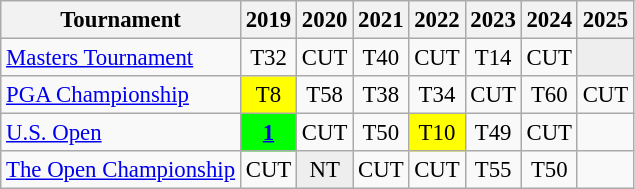<table class="wikitable" style="font-size:95%;text-align:center;">
<tr>
<th>Tournament</th>
<th>2019</th>
<th>2020</th>
<th>2021</th>
<th>2022</th>
<th>2023</th>
<th>2024</th>
<th>2025</th>
</tr>
<tr>
<td align=left><a href='#'>Masters Tournament</a></td>
<td>T32</td>
<td>CUT</td>
<td>T40</td>
<td>CUT</td>
<td>T14</td>
<td>CUT</td>
<td style="background:#eeeeee;"></td>
</tr>
<tr>
<td align=left><a href='#'>PGA Championship</a></td>
<td style="background:yellow;">T8</td>
<td>T58</td>
<td>T38</td>
<td>T34</td>
<td>CUT</td>
<td>T60</td>
<td>CUT</td>
</tr>
<tr>
<td align=left><a href='#'>U.S. Open</a></td>
<td style="background:lime;"><strong><a href='#'>1</a></strong></td>
<td>CUT</td>
<td>T50</td>
<td style="background:yellow;">T10</td>
<td>T49</td>
<td>CUT</td>
<td></td>
</tr>
<tr>
<td align=left><a href='#'>The Open Championship</a></td>
<td>CUT</td>
<td style="background:#eeeeee;">NT</td>
<td>CUT</td>
<td>CUT</td>
<td>T55</td>
<td>T50</td>
<td></td>
</tr>
</table>
